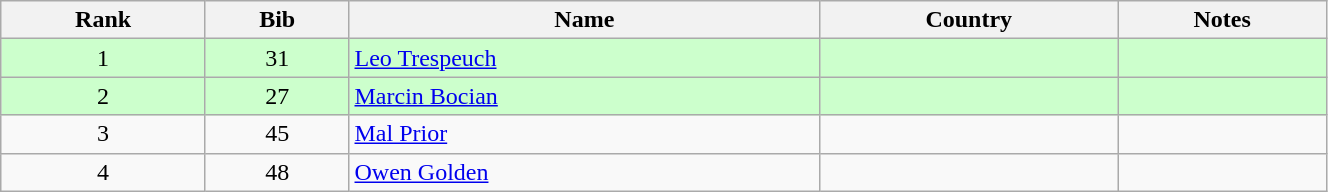<table class="wikitable" style="text-align:center;" width=70%>
<tr>
<th>Rank</th>
<th>Bib</th>
<th>Name</th>
<th>Country</th>
<th>Notes</th>
</tr>
<tr bgcolor=ccffcc>
<td>1</td>
<td>31</td>
<td align=left><a href='#'>Leo Trespeuch</a></td>
<td align=left></td>
<td></td>
</tr>
<tr bgcolor=ccffcc>
<td>2</td>
<td>27</td>
<td align=left><a href='#'>Marcin Bocian</a></td>
<td align=left></td>
<td></td>
</tr>
<tr>
<td>3</td>
<td>45</td>
<td align=left><a href='#'>Mal Prior</a></td>
<td align=left></td>
<td></td>
</tr>
<tr>
<td>4</td>
<td>48</td>
<td align=left><a href='#'>Owen Golden</a></td>
<td align=left></td>
<td></td>
</tr>
</table>
